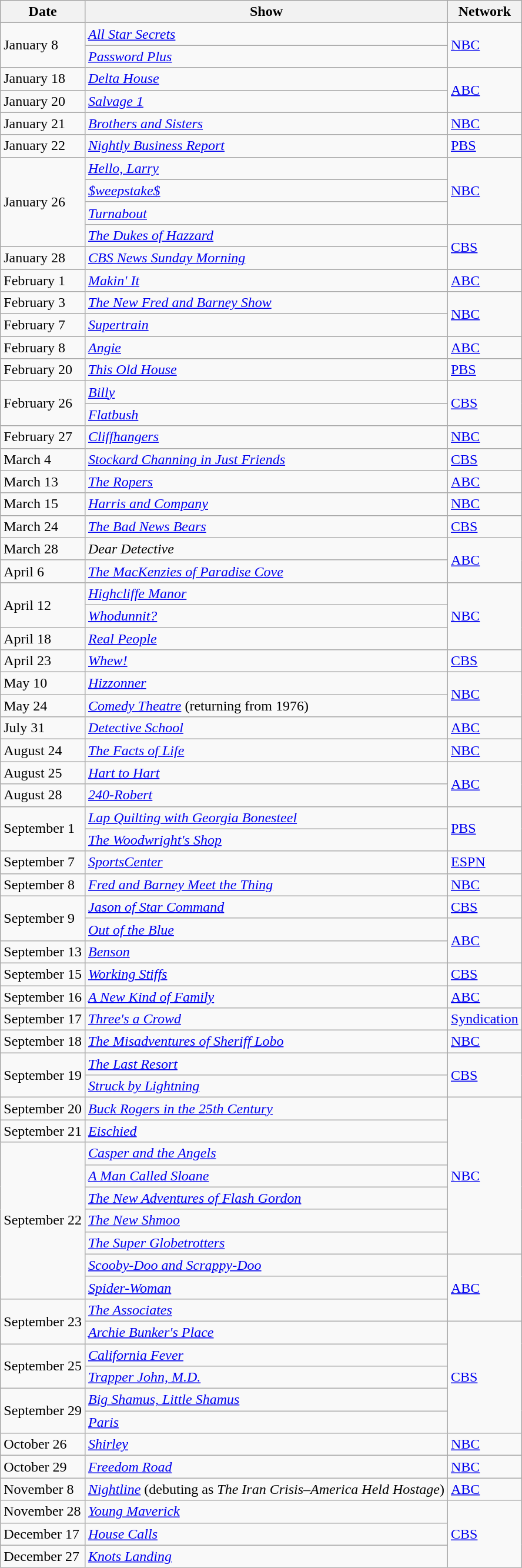<table class="wikitable sortable">
<tr>
<th>Date</th>
<th>Show</th>
<th>Network</th>
</tr>
<tr>
<td rowspan="2">January 8</td>
<td><em><a href='#'>All Star Secrets</a></em></td>
<td rowspan="2"><a href='#'>NBC</a></td>
</tr>
<tr>
<td><em><a href='#'>Password Plus</a></em></td>
</tr>
<tr>
<td>January 18</td>
<td><em><a href='#'>Delta House</a></em></td>
<td rowspan="2"><a href='#'>ABC</a></td>
</tr>
<tr>
<td>January 20</td>
<td><em><a href='#'>Salvage 1</a></em></td>
</tr>
<tr>
<td>January 21</td>
<td><em><a href='#'>Brothers and Sisters</a></em></td>
<td><a href='#'>NBC</a></td>
</tr>
<tr>
<td>January 22</td>
<td><em><a href='#'>Nightly Business Report</a></em></td>
<td><a href='#'>PBS</a></td>
</tr>
<tr>
<td rowspan="4">January 26</td>
<td><em><a href='#'>Hello, Larry</a></em></td>
<td rowspan="3"><a href='#'>NBC</a></td>
</tr>
<tr>
<td><em><a href='#'>$weepstake$</a></em></td>
</tr>
<tr>
<td><em><a href='#'>Turnabout</a></em></td>
</tr>
<tr>
<td><em><a href='#'>The Dukes of Hazzard</a></em></td>
<td rowspan="2"><a href='#'>CBS</a></td>
</tr>
<tr>
<td>January 28</td>
<td><em><a href='#'>CBS News Sunday Morning</a></em></td>
</tr>
<tr>
<td>February 1</td>
<td><em><a href='#'>Makin' It</a></em></td>
<td><a href='#'>ABC</a></td>
</tr>
<tr>
<td>February 3</td>
<td><em><a href='#'>The New Fred and Barney Show</a></em></td>
<td rowspan="2"><a href='#'>NBC</a></td>
</tr>
<tr>
<td>February 7</td>
<td><em><a href='#'>Supertrain</a></em></td>
</tr>
<tr>
<td>February 8</td>
<td><em><a href='#'>Angie</a></em></td>
<td><a href='#'>ABC</a></td>
</tr>
<tr>
<td>February 20</td>
<td><em><a href='#'>This Old House</a></em></td>
<td><a href='#'>PBS</a></td>
</tr>
<tr>
<td rowspan="2">February 26</td>
<td><em><a href='#'>Billy</a></em></td>
<td rowspan="2"><a href='#'>CBS</a></td>
</tr>
<tr>
<td><em><a href='#'>Flatbush</a></em></td>
</tr>
<tr>
<td>February 27</td>
<td><em><a href='#'>Cliffhangers</a></em></td>
<td><a href='#'>NBC</a></td>
</tr>
<tr>
<td>March 4</td>
<td><em><a href='#'>Stockard Channing in Just Friends</a></em></td>
<td><a href='#'>CBS</a></td>
</tr>
<tr>
<td>March 13</td>
<td><em><a href='#'>The Ropers</a></em></td>
<td><a href='#'>ABC</a></td>
</tr>
<tr>
<td>March 15</td>
<td><em><a href='#'>Harris and Company</a></em></td>
<td><a href='#'>NBC</a></td>
</tr>
<tr>
<td>March 24</td>
<td><em><a href='#'>The Bad News Bears</a></em></td>
<td><a href='#'>CBS</a></td>
</tr>
<tr>
<td>March 28</td>
<td><em>Dear Detective</em></td>
<td rowspan="2"><a href='#'>ABC</a></td>
</tr>
<tr>
<td>April 6</td>
<td><em><a href='#'>The MacKenzies of Paradise Cove</a></em></td>
</tr>
<tr>
<td rowspan="2">April 12</td>
<td><em><a href='#'>Highcliffe Manor</a></em></td>
<td rowspan="3"><a href='#'>NBC</a></td>
</tr>
<tr>
<td><em><a href='#'>Whodunnit?</a></em></td>
</tr>
<tr>
<td>April 18</td>
<td><em><a href='#'>Real People</a></em></td>
</tr>
<tr>
<td>April 23</td>
<td><em><a href='#'>Whew!</a></em></td>
<td><a href='#'>CBS</a></td>
</tr>
<tr>
<td>May 10</td>
<td><em><a href='#'>Hizzonner</a></em></td>
<td rowspan=2><a href='#'>NBC</a></td>
</tr>
<tr>
<td>May 24</td>
<td><em><a href='#'>Comedy Theatre</a></em> (returning from 1976)</td>
</tr>
<tr>
<td>July 31</td>
<td><em><a href='#'>Detective School</a></em></td>
<td><a href='#'>ABC</a></td>
</tr>
<tr>
<td>August 24</td>
<td><em><a href='#'>The Facts of Life</a></em></td>
<td><a href='#'>NBC</a></td>
</tr>
<tr>
<td>August 25</td>
<td><em><a href='#'>Hart to Hart</a></em></td>
<td rowspan="2"><a href='#'>ABC</a></td>
</tr>
<tr>
<td>August 28</td>
<td><em><a href='#'>240-Robert</a></em></td>
</tr>
<tr>
<td rowspan="2">September 1</td>
<td><em><a href='#'>Lap Quilting with Georgia Bonesteel</a></em></td>
<td rowspan="2"><a href='#'>PBS</a></td>
</tr>
<tr>
<td><em><a href='#'>The Woodwright's Shop</a></em></td>
</tr>
<tr>
<td>September 7</td>
<td><em><a href='#'>SportsCenter</a></em></td>
<td><a href='#'>ESPN</a></td>
</tr>
<tr>
<td>September 8</td>
<td><em><a href='#'>Fred and Barney Meet the Thing</a></em></td>
<td><a href='#'>NBC</a></td>
</tr>
<tr>
<td rowspan="2">September 9</td>
<td><em><a href='#'>Jason of Star Command</a></em></td>
<td><a href='#'>CBS</a></td>
</tr>
<tr>
<td><em><a href='#'>Out of the Blue</a></em></td>
<td rowspan="2"><a href='#'>ABC</a></td>
</tr>
<tr>
<td>September 13</td>
<td><em><a href='#'>Benson</a></em></td>
</tr>
<tr>
<td>September 15</td>
<td><em><a href='#'>Working Stiffs</a></em></td>
<td><a href='#'>CBS</a></td>
</tr>
<tr>
<td>September 16</td>
<td><em><a href='#'>A New Kind of Family</a></em></td>
<td><a href='#'>ABC</a></td>
</tr>
<tr>
<td>September 17</td>
<td><em><a href='#'>Three's a Crowd</a></em></td>
<td><a href='#'>Syndication</a></td>
</tr>
<tr>
<td>September 18</td>
<td><em><a href='#'>The Misadventures of Sheriff Lobo</a></em></td>
<td><a href='#'>NBC</a></td>
</tr>
<tr>
<td rowspan="2">September 19</td>
<td><em><a href='#'>The Last Resort</a></em></td>
<td rowspan="2"><a href='#'>CBS</a></td>
</tr>
<tr>
<td><em><a href='#'>Struck by Lightning</a></em></td>
</tr>
<tr>
<td>September 20</td>
<td><em><a href='#'>Buck Rogers in the 25th Century</a></em></td>
<td rowspan="7"><a href='#'>NBC</a></td>
</tr>
<tr>
<td>September 21</td>
<td><em><a href='#'>Eischied</a></em></td>
</tr>
<tr>
<td rowspan="7">September 22</td>
<td><em><a href='#'>Casper and the Angels</a></em></td>
</tr>
<tr>
<td><em><a href='#'>A Man Called Sloane</a></em></td>
</tr>
<tr>
<td><em><a href='#'>The New Adventures of Flash Gordon</a></em></td>
</tr>
<tr>
<td><em><a href='#'>The New Shmoo</a></em></td>
</tr>
<tr>
<td><em><a href='#'>The Super Globetrotters</a></em></td>
</tr>
<tr>
<td><em><a href='#'>Scooby-Doo and Scrappy-Doo</a></em></td>
<td rowspan="3"><a href='#'>ABC</a></td>
</tr>
<tr>
<td><em><a href='#'>Spider-Woman</a></em></td>
</tr>
<tr>
<td rowspan="2">September 23</td>
<td><em><a href='#'>The Associates</a></em></td>
</tr>
<tr>
<td><em><a href='#'>Archie Bunker's Place</a></em></td>
<td rowspan="5"><a href='#'>CBS</a></td>
</tr>
<tr>
<td rowspan="2">September 25</td>
<td><em><a href='#'>California Fever</a></em></td>
</tr>
<tr>
<td><em><a href='#'>Trapper John, M.D.</a></em></td>
</tr>
<tr>
<td rowspan="2">September 29</td>
<td><em><a href='#'>Big Shamus, Little Shamus</a></em></td>
</tr>
<tr>
<td><em><a href='#'>Paris</a></em></td>
</tr>
<tr>
<td>October 26</td>
<td><em><a href='#'>Shirley</a></em></td>
<td><a href='#'>NBC</a></td>
</tr>
<tr>
<td>October 29</td>
<td><em><a href='#'>Freedom Road</a></em></td>
<td><a href='#'>NBC</a></td>
</tr>
<tr>
<td>November 8</td>
<td><em><a href='#'>Nightline</a></em> (debuting as <em>The Iran Crisis–America Held Hostage</em>)</td>
<td><a href='#'>ABC</a></td>
</tr>
<tr>
<td>November 28</td>
<td><em><a href='#'>Young Maverick</a></em></td>
<td rowspan="3"><a href='#'>CBS</a></td>
</tr>
<tr>
<td>December 17</td>
<td><em><a href='#'>House Calls</a></em></td>
</tr>
<tr>
<td>December 27</td>
<td><em><a href='#'>Knots Landing</a></em></td>
</tr>
</table>
